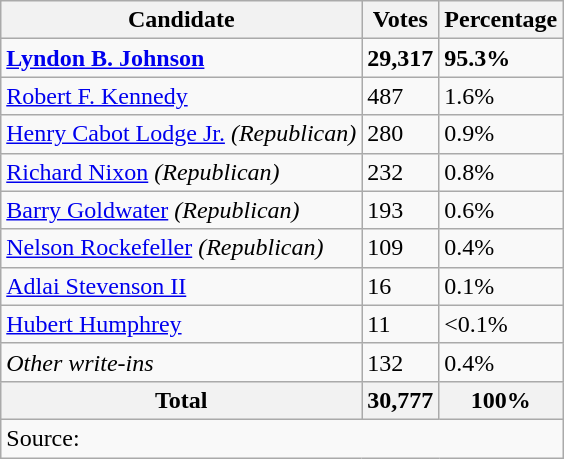<table class="wikitable">
<tr>
<th>Candidate</th>
<th>Votes</th>
<th>Percentage</th>
</tr>
<tr>
<td><strong><a href='#'>Lyndon B. Johnson</a></strong></td>
<td><strong>29,317</strong></td>
<td><strong>95.3%</strong></td>
</tr>
<tr>
<td><a href='#'>Robert F. Kennedy</a></td>
<td>487</td>
<td>1.6%</td>
</tr>
<tr>
<td><a href='#'>Henry Cabot Lodge Jr.</a> <em>(Republican)</em></td>
<td>280</td>
<td>0.9%</td>
</tr>
<tr>
<td><a href='#'>Richard Nixon</a> <em>(Republican)</em></td>
<td>232</td>
<td>0.8%</td>
</tr>
<tr>
<td><a href='#'>Barry Goldwater</a> <em>(Republican)</em></td>
<td>193</td>
<td>0.6%</td>
</tr>
<tr>
<td><a href='#'>Nelson Rockefeller</a> <em>(Republican)</em></td>
<td>109</td>
<td>0.4%</td>
</tr>
<tr>
<td><a href='#'>Adlai Stevenson II</a></td>
<td>16</td>
<td>0.1%</td>
</tr>
<tr>
<td><a href='#'>Hubert Humphrey</a></td>
<td>11</td>
<td><0.1%</td>
</tr>
<tr>
<td><em>Other write-ins</em></td>
<td>132</td>
<td>0.4%</td>
</tr>
<tr>
<th>Total</th>
<th>30,777</th>
<th>100%</th>
</tr>
<tr>
<td colspan="3">Source:</td>
</tr>
</table>
